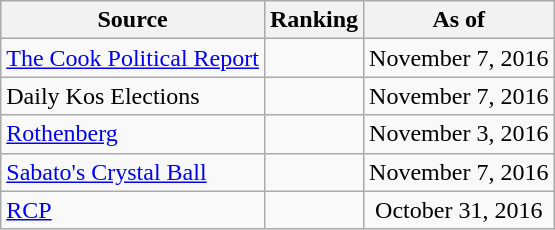<table class="wikitable" style="text-align:center">
<tr>
<th>Source</th>
<th>Ranking</th>
<th>As of</th>
</tr>
<tr>
<td align=left><a href='#'>The Cook Political Report</a></td>
<td></td>
<td>November 7, 2016</td>
</tr>
<tr>
<td align=left>Daily Kos Elections</td>
<td></td>
<td>November 7, 2016</td>
</tr>
<tr>
<td align=left><a href='#'>Rothenberg</a></td>
<td></td>
<td>November 3, 2016</td>
</tr>
<tr>
<td align=left><a href='#'>Sabato's Crystal Ball</a></td>
<td></td>
<td>November 7, 2016</td>
</tr>
<tr>
<td align="left"><a href='#'>RCP</a></td>
<td></td>
<td>October 31, 2016</td>
</tr>
</table>
